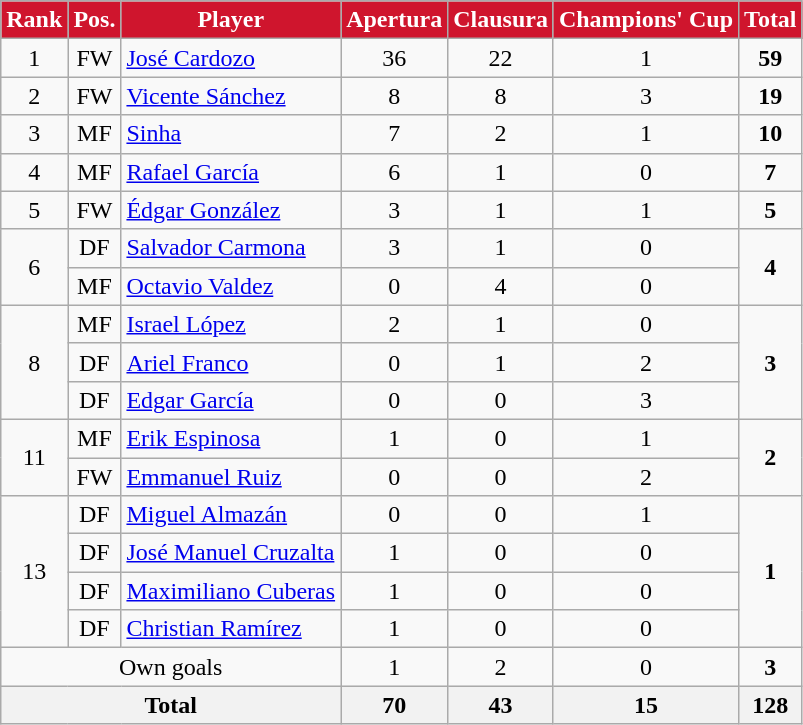<table class="wikitable sortable" style="text-align:center;">
<tr>
<th style=background-color:#CF152D;color:#FFFFFF>Rank</th>
<th style=background-color:#CF152D;color:#FFFFFF>Pos.</th>
<th style=background-color:#CF152D;color:#FFFFFF>Player</th>
<th style=background-color:#CF152D;color:#FFFFFF>Apertura</th>
<th style=background-color:#CF152D;color:#FFFFFF>Clausura</th>
<th style=background-color:#CF152D;color:#FFFFFF>Champions' Cup</th>
<th style=background-color:#CF152D;color:#FFFFFF>Total</th>
</tr>
<tr>
<td>1</td>
<td>FW</td>
<td align=left> <a href='#'>José Cardozo</a></td>
<td>36</td>
<td>22</td>
<td>1</td>
<td><strong>59</strong></td>
</tr>
<tr>
<td>2</td>
<td>FW</td>
<td align=left> <a href='#'>Vicente Sánchez</a></td>
<td>8</td>
<td>8</td>
<td>3</td>
<td><strong>19</strong></td>
</tr>
<tr>
<td>3</td>
<td>MF</td>
<td align=left> <a href='#'>Sinha</a></td>
<td>7</td>
<td>2</td>
<td>1</td>
<td><strong>10</strong></td>
</tr>
<tr>
<td>4</td>
<td>MF</td>
<td align=left> <a href='#'>Rafael García</a></td>
<td>6</td>
<td>1</td>
<td>0</td>
<td><strong>7</strong></td>
</tr>
<tr>
<td>5</td>
<td>FW</td>
<td align=left> <a href='#'>Édgar González</a></td>
<td>3</td>
<td>1</td>
<td>1</td>
<td><strong>5</strong></td>
</tr>
<tr>
<td rowspan=2>6</td>
<td>DF</td>
<td align=left> <a href='#'>Salvador Carmona</a></td>
<td>3</td>
<td>1</td>
<td>0</td>
<td rowspan=2><strong>4</strong></td>
</tr>
<tr>
<td>MF</td>
<td align=left> <a href='#'>Octavio Valdez</a></td>
<td>0</td>
<td>4</td>
<td>0</td>
</tr>
<tr>
<td rowspan=3>8</td>
<td>MF</td>
<td align=left> <a href='#'>Israel López</a></td>
<td>2</td>
<td>1</td>
<td>0</td>
<td rowspan=3><strong>3</strong></td>
</tr>
<tr>
<td>DF</td>
<td align=left> <a href='#'>Ariel Franco</a></td>
<td>0</td>
<td>1</td>
<td>2</td>
</tr>
<tr>
<td>DF</td>
<td align=left> <a href='#'>Edgar García</a></td>
<td>0</td>
<td>0</td>
<td>3</td>
</tr>
<tr>
<td rowspan=2>11</td>
<td>MF</td>
<td align=left> <a href='#'>Erik Espinosa</a></td>
<td>1</td>
<td>0</td>
<td>1</td>
<td rowspan=2><strong>2</strong></td>
</tr>
<tr>
<td>FW</td>
<td align=left> <a href='#'>Emmanuel Ruiz</a></td>
<td>0</td>
<td>0</td>
<td>2</td>
</tr>
<tr>
<td rowspan=4>13</td>
<td>DF</td>
<td align=left> <a href='#'>Miguel Almazán</a></td>
<td>0</td>
<td>0</td>
<td>1</td>
<td rowspan=4><strong>1</strong></td>
</tr>
<tr>
<td>DF</td>
<td align=left> <a href='#'>José Manuel Cruzalta</a></td>
<td>1</td>
<td>0</td>
<td>0</td>
</tr>
<tr>
<td>DF</td>
<td align=left> <a href='#'>Maximiliano Cuberas</a></td>
<td>1</td>
<td>0</td>
<td>0</td>
</tr>
<tr>
<td>DF</td>
<td align=left> <a href='#'>Christian Ramírez</a></td>
<td>1</td>
<td>0</td>
<td>0</td>
</tr>
<tr>
<td colspan=3>Own goals</td>
<td>1</td>
<td>2</td>
<td>0</td>
<td><strong>3</strong></td>
</tr>
<tr>
<th align=center colspan=3>Total</th>
<th align=center>70</th>
<th align=center>43</th>
<th align=center>15</th>
<th align=center>128</th>
</tr>
</table>
